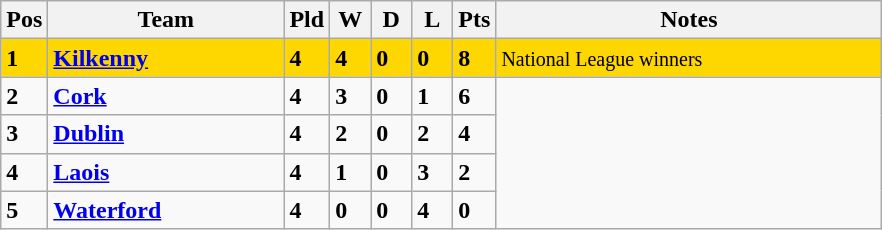<table class="wikitable" style="text-align: centre;">
<tr>
<th width=20>Pos</th>
<th width=150>Team</th>
<th width=20>Pld</th>
<th width=20>W</th>
<th width=20>D</th>
<th width=20>L</th>
<th width=20>Pts</th>
<th width=250>Notes</th>
</tr>
<tr style="background:gold;">
<td><strong>1</strong></td>
<td align=left><strong> <a href='#'>Kilkenny</a> </strong></td>
<td><strong>4</strong></td>
<td><strong>4</strong></td>
<td><strong>0</strong></td>
<td><strong>0</strong></td>
<td><strong>8</strong></td>
<td><small> National League winners</small></td>
</tr>
<tr style>
<td><strong>2</strong></td>
<td align=left><strong> <a href='#'>Cork</a> </strong></td>
<td><strong>4</strong></td>
<td><strong>3</strong></td>
<td><strong>0</strong></td>
<td><strong>1</strong></td>
<td><strong>6</strong></td>
</tr>
<tr style>
<td><strong>3</strong></td>
<td align=left><strong> <a href='#'>Dublin</a> </strong></td>
<td><strong>4</strong></td>
<td><strong>2</strong></td>
<td><strong>0</strong></td>
<td><strong>2</strong></td>
<td><strong>4</strong></td>
</tr>
<tr style>
<td><strong>4</strong></td>
<td align=left><strong> <a href='#'>Laois</a> </strong></td>
<td><strong>4</strong></td>
<td><strong>1</strong></td>
<td><strong>0</strong></td>
<td><strong>3</strong></td>
<td><strong>2</strong></td>
</tr>
<tr style>
<td><strong>5</strong></td>
<td align=left><strong> <a href='#'>Waterford</a> </strong></td>
<td><strong>4</strong></td>
<td><strong>0</strong></td>
<td><strong>0</strong></td>
<td><strong>4</strong></td>
<td><strong>0</strong></td>
</tr>
</table>
